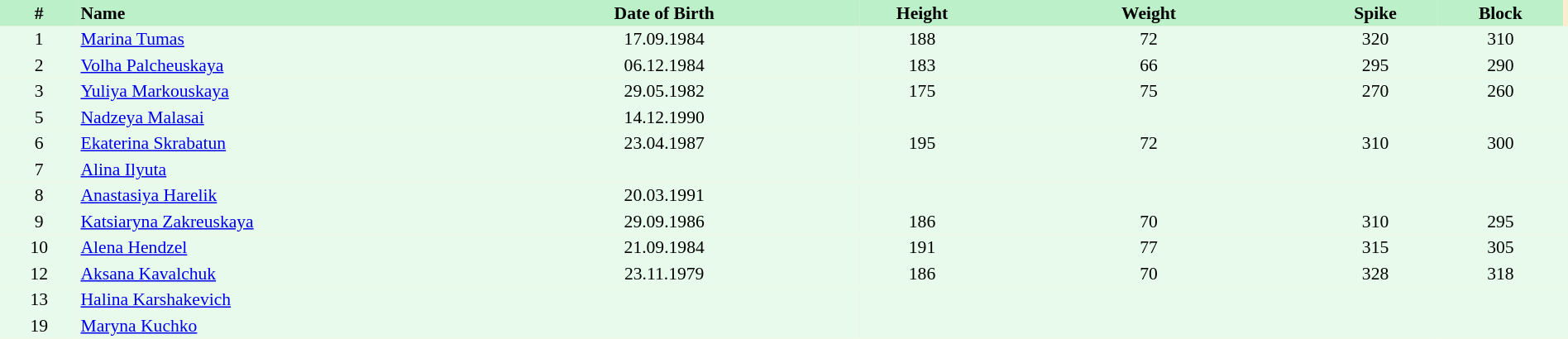<table border=0 cellpadding=2 cellspacing=0  |- bgcolor=#FFECCE style="text-align:center; font-size:90%;" width=100%>
<tr bgcolor=#BBF0C9>
<th width=5%>#</th>
<th width=25% align=left>Name</th>
<th width=25%>Date of Birth</th>
<th width=8%>Height</th>
<th width=21%>Weight</th>
<th width=8%>Spike</th>
<th width=8%>Block</th>
</tr>
<tr bgcolor=#E7FAEC>
<td>1</td>
<td align=left><a href='#'>Marina Tumas</a></td>
<td>17.09.1984</td>
<td>188</td>
<td>72</td>
<td>320</td>
<td>310</td>
<td></td>
</tr>
<tr bgcolor=#E7FAEC>
<td>2</td>
<td align=left><a href='#'>Volha Palcheuskaya</a></td>
<td>06.12.1984</td>
<td>183</td>
<td>66</td>
<td>295</td>
<td>290</td>
<td></td>
</tr>
<tr bgcolor=#E7FAEC>
<td>3</td>
<td align=left><a href='#'>Yuliya Markouskaya</a></td>
<td>29.05.1982</td>
<td>175</td>
<td>75</td>
<td>270</td>
<td>260</td>
<td></td>
</tr>
<tr bgcolor=#E7FAEC>
<td>5</td>
<td align=left><a href='#'>Nadzeya Malasai</a></td>
<td>14.12.1990</td>
<td></td>
<td></td>
<td></td>
<td></td>
<td></td>
</tr>
<tr bgcolor=#E7FAEC>
<td>6</td>
<td align=left><a href='#'>Ekaterina Skrabatun</a></td>
<td>23.04.1987</td>
<td>195</td>
<td>72</td>
<td>310</td>
<td>300</td>
<td></td>
</tr>
<tr bgcolor=#E7FAEC>
<td>7</td>
<td align=left><a href='#'>Alina Ilyuta</a></td>
<td></td>
<td></td>
<td></td>
<td></td>
<td></td>
<td></td>
</tr>
<tr bgcolor=#E7FAEC>
<td>8</td>
<td align=left><a href='#'>Anastasiya Harelik</a></td>
<td>20.03.1991</td>
<td></td>
<td></td>
<td></td>
<td></td>
<td></td>
</tr>
<tr bgcolor=#E7FAEC>
<td>9</td>
<td align=left><a href='#'>Katsiaryna Zakreuskaya</a></td>
<td>29.09.1986</td>
<td>186</td>
<td>70</td>
<td>310</td>
<td>295</td>
<td></td>
</tr>
<tr bgcolor=#E7FAEC>
<td>10</td>
<td align=left><a href='#'>Alena Hendzel</a></td>
<td>21.09.1984</td>
<td>191</td>
<td>77</td>
<td>315</td>
<td>305</td>
<td></td>
</tr>
<tr bgcolor=#E7FAEC>
<td>12</td>
<td align=left><a href='#'>Aksana Kavalchuk</a></td>
<td>23.11.1979</td>
<td>186</td>
<td>70</td>
<td>328</td>
<td>318</td>
<td></td>
</tr>
<tr bgcolor=#E7FAEC>
<td>13</td>
<td align=left><a href='#'>Halina Karshakevich</a></td>
<td></td>
<td></td>
<td></td>
<td></td>
<td></td>
<td></td>
</tr>
<tr bgcolor=#E7FAEC>
<td>19</td>
<td align=left><a href='#'>Maryna Kuchko</a></td>
<td></td>
<td></td>
<td></td>
<td></td>
<td></td>
<td></td>
</tr>
</table>
